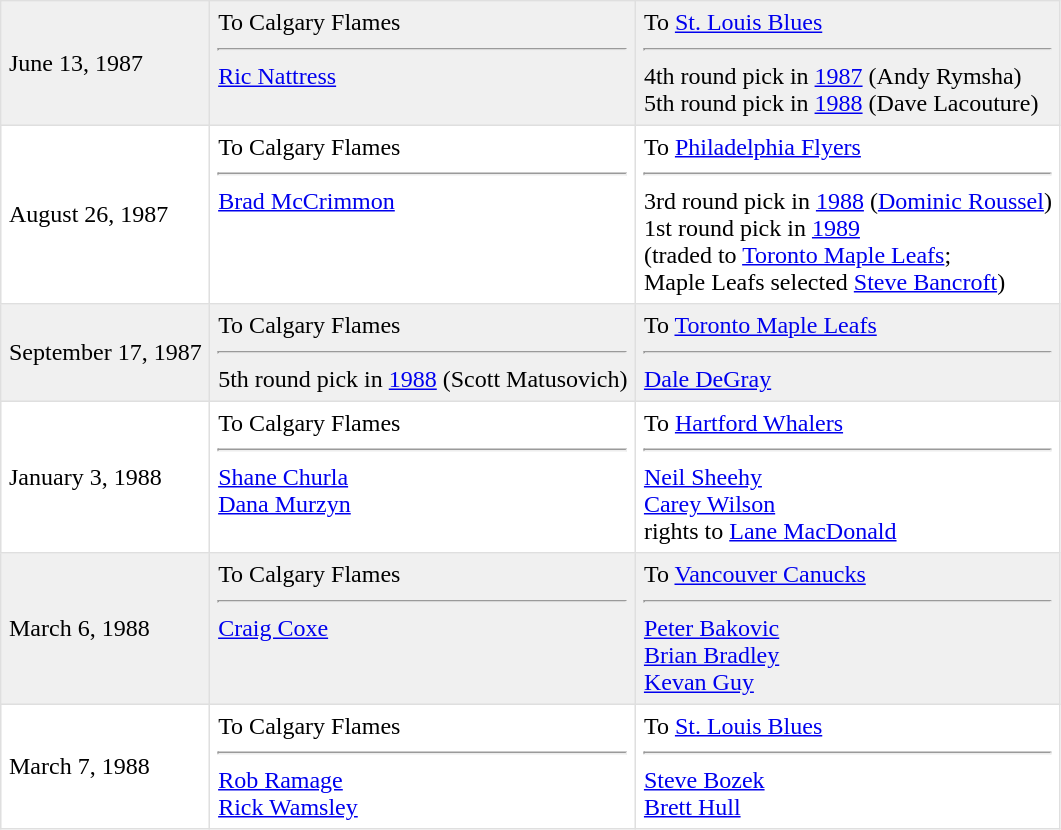<table border=1 style="border-collapse:collapse" bordercolor="#DFDFDF"  cellpadding="5">
<tr bgcolor="#f0f0f0">
<td>June 13, 1987</td>
<td valign="top">To Calgary Flames <hr><a href='#'>Ric Nattress</a></td>
<td valign="top">To <a href='#'>St. Louis Blues</a> <hr>4th round pick in <a href='#'>1987</a> (Andy Rymsha)<br>5th round pick in <a href='#'>1988</a> (Dave Lacouture)</td>
</tr>
<tr>
<td>August 26, 1987</td>
<td valign="top">To Calgary Flames <hr><a href='#'>Brad McCrimmon</a></td>
<td valign="top">To <a href='#'>Philadelphia Flyers</a> <hr>3rd round pick in <a href='#'>1988</a> (<a href='#'>Dominic Roussel</a>)<br>1st round pick in <a href='#'>1989</a><br>(traded to <a href='#'>Toronto Maple Leafs</a>;<br>Maple Leafs selected <a href='#'>Steve Bancroft</a>)</td>
</tr>
<tr bgcolor="#f0f0f0">
<td>September 17, 1987</td>
<td valign="top">To Calgary Flames <hr>5th round pick in <a href='#'>1988</a> (Scott Matusovich)</td>
<td valign="top">To <a href='#'>Toronto Maple Leafs</a> <hr><a href='#'>Dale DeGray</a></td>
</tr>
<tr>
<td>January 3, 1988</td>
<td valign="top">To Calgary Flames <hr><a href='#'>Shane Churla</a><br><a href='#'>Dana Murzyn</a></td>
<td valign="top">To <a href='#'>Hartford Whalers</a> <hr><a href='#'>Neil Sheehy</a><br><a href='#'>Carey Wilson</a><br>rights to <a href='#'>Lane MacDonald</a></td>
</tr>
<tr bgcolor="#f0f0f0">
<td>March 6, 1988</td>
<td valign="top">To Calgary Flames <hr><a href='#'>Craig Coxe</a></td>
<td valign="top">To <a href='#'>Vancouver Canucks</a> <hr><a href='#'>Peter Bakovic</a><br><a href='#'>Brian Bradley</a><br><a href='#'>Kevan Guy</a></td>
</tr>
<tr>
<td>March 7, 1988</td>
<td valign="top">To Calgary Flames <hr><a href='#'>Rob Ramage</a><br><a href='#'>Rick Wamsley</a></td>
<td valign="top">To <a href='#'>St. Louis Blues</a> <hr><a href='#'>Steve Bozek</a><br><a href='#'>Brett Hull</a></td>
</tr>
</table>
